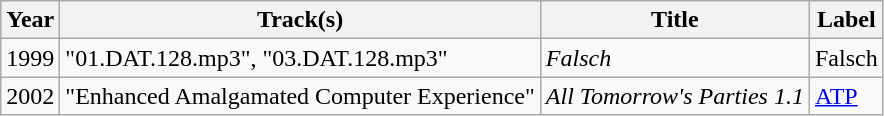<table class="wikitable">
<tr>
<th>Year</th>
<th>Track(s)</th>
<th>Title</th>
<th>Label</th>
</tr>
<tr>
<td>1999</td>
<td>"01.DAT.128.mp3", "03.DAT.128.mp3"</td>
<td><em>Falsch</em></td>
<td>Falsch</td>
</tr>
<tr>
<td>2002</td>
<td>"Enhanced Amalgamated Computer Experience"</td>
<td><em>All Tomorrow's Parties 1.1</em></td>
<td><a href='#'>ATP</a></td>
</tr>
</table>
